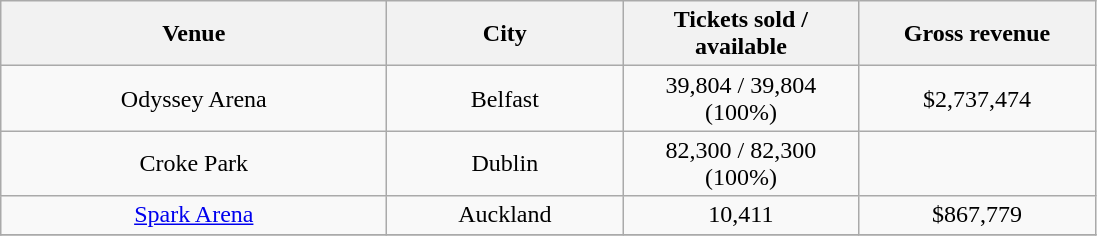<table class="wikitable" style="text-align:center;">
<tr>
<th style="width:250px;">Venue</th>
<th style="width:150px;">City</th>
<th style="width:150px;">Tickets sold / available</th>
<th style="width:150px;">Gross revenue</th>
</tr>
<tr>
<td>Odyssey Arena</td>
<td>Belfast</td>
<td>39,804 / 39,804 (100%)</td>
<td>$2,737,474</td>
</tr>
<tr>
<td>Croke Park</td>
<td>Dublin</td>
<td>82,300 / 82,300 (100%)</td>
<td></td>
</tr>
<tr>
<td><a href='#'>Spark Arena</a></td>
<td>Auckland</td>
<td>10,411</td>
<td>$867,779</td>
</tr>
<tr>
</tr>
</table>
